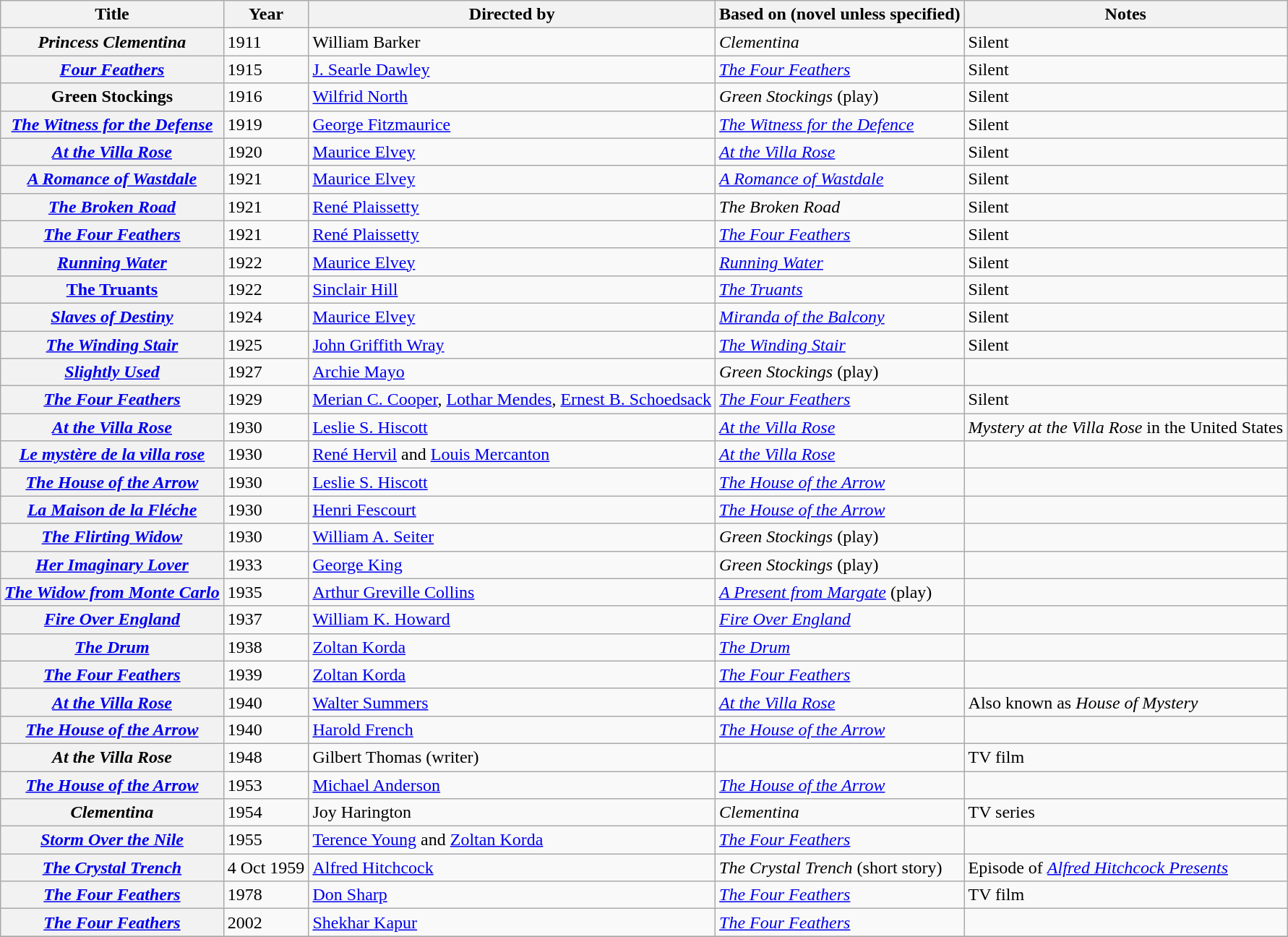<table class="wikitable plainrowheaders sortable" style="margin-right: 0;">
<tr>
<th scope="col">Title</th>
<th scope="col">Year</th>
<th scope="col">Directed by</th>
<th scope="col" class="unsortable">Based on (novel unless specified)</th>
<th scope="col" class="unsortable">Notes</th>
</tr>
<tr>
<th scope="row"><em>Princess Clementina</em></th>
<td>1911</td>
<td>William Barker</td>
<td><em>Clementina</em></td>
<td>Silent</td>
</tr>
<tr>
<th scope="row"><em><a href='#'>Four Feathers</a></em></th>
<td>1915</td>
<td><a href='#'>J. Searle Dawley</a></td>
<td><em><a href='#'>The Four Feathers</a></em></td>
<td>Silent</td>
</tr>
<tr>
<th scope="row">Green Stockings</th>
<td>1916</td>
<td><a href='#'>Wilfrid North</a></td>
<td><em>Green Stockings</em> (play)</td>
<td>Silent</td>
</tr>
<tr>
<th scope="row"><em><a href='#'>The Witness for the Defense</a></em></th>
<td>1919</td>
<td><a href='#'>George Fitzmaurice</a></td>
<td><em><a href='#'>The Witness for the Defence</a></em></td>
<td>Silent</td>
</tr>
<tr>
<th scope="row"><em><a href='#'>At the Villa Rose</a></em></th>
<td>1920</td>
<td><a href='#'>Maurice Elvey</a></td>
<td><a href='#'><em>At the Villa Rose</em></a></td>
<td>Silent</td>
</tr>
<tr>
<th scope="row"><em><a href='#'>A Romance of Wastdale</a></em></th>
<td>1921</td>
<td><a href='#'>Maurice Elvey</a></td>
<td><em><a href='#'>A Romance of Wastdale</a></em></td>
<td>Silent</td>
</tr>
<tr>
<th scope="row"><em><a href='#'>The Broken Road</a></em></th>
<td>1921</td>
<td><a href='#'>René Plaissetty</a></td>
<td><em>The Broken Road</em></td>
<td>Silent</td>
</tr>
<tr>
<th scope="row"><a href='#'><em>The Four Feathers</em></a></th>
<td>1921</td>
<td><a href='#'>René Plaissetty</a></td>
<td><em><a href='#'>The Four Feathers</a></em></td>
<td>Silent</td>
</tr>
<tr>
<th scope="row"><em><a href='#'>Running Water</a></em></th>
<td>1922</td>
<td><a href='#'>Maurice Elvey</a></td>
<td><a href='#'><em>Running Water</em></a></td>
<td>Silent</td>
</tr>
<tr>
<th scope="row"><a href='#'>The Truants</a></th>
<td>1922</td>
<td><a href='#'>Sinclair Hill</a></td>
<td><a href='#'><em>The Truants</em></a></td>
<td>Silent</td>
</tr>
<tr>
<th scope="row"><em><a href='#'>Slaves of Destiny</a></em></th>
<td>1924</td>
<td><a href='#'>Maurice Elvey</a></td>
<td><em><a href='#'>Miranda of the Balcony</a></em></td>
<td>Silent</td>
</tr>
<tr>
<th scope="row"><em><a href='#'>The Winding Stair</a></em></th>
<td>1925</td>
<td><a href='#'>John Griffith Wray</a></td>
<td><a href='#'><em>The Winding Stair</em></a></td>
<td>Silent</td>
</tr>
<tr>
<th scope="row"><em><a href='#'>Slightly Used</a></em></th>
<td>1927</td>
<td><a href='#'>Archie Mayo</a></td>
<td><em>Green Stockings</em> (play)</td>
<td></td>
</tr>
<tr>
<th scope="row"><a href='#'><em>The Four Feathers</em></a></th>
<td>1929</td>
<td><a href='#'>Merian C. Cooper</a>, <a href='#'>Lothar Mendes</a>, <a href='#'>Ernest B. Schoedsack</a></td>
<td><em><a href='#'>The Four Feathers</a></em></td>
<td>Silent</td>
</tr>
<tr>
<th scope="row"><em><a href='#'>At the Villa Rose</a></em></th>
<td>1930</td>
<td><a href='#'>Leslie S. Hiscott</a></td>
<td><a href='#'><em>At the Villa Rose</em></a></td>
<td><em>Mystery at the Villa Rose</em> in the United States</td>
</tr>
<tr>
<th scope="row"><a href='#'><em>Le mystère de la villa rose</em></a></th>
<td>1930</td>
<td><a href='#'>René Hervil</a> and <a href='#'>Louis Mercanton</a></td>
<td><a href='#'><em>At the Villa Rose</em></a></td>
<td></td>
</tr>
<tr>
<th scope="row"><em><a href='#'>The House of the Arrow</a></em></th>
<td>1930</td>
<td><a href='#'>Leslie S. Hiscott</a></td>
<td><a href='#'><em>The House of the Arrow</em></a></td>
<td></td>
</tr>
<tr>
<th scope="row"><em><a href='#'>La Maison de la Fléche</a></em></th>
<td>1930</td>
<td><a href='#'>Henri Fescourt</a></td>
<td><a href='#'><em>The House of the Arrow</em></a></td>
<td></td>
</tr>
<tr>
<th scope="row"><em><a href='#'>The Flirting Widow</a></em></th>
<td>1930</td>
<td><a href='#'>William A. Seiter</a></td>
<td><em>Green Stockings</em> (play)</td>
<td></td>
</tr>
<tr>
<th scope="row"><em><a href='#'>Her Imaginary Lover</a></em></th>
<td>1933</td>
<td><a href='#'>George King</a></td>
<td><em>Green Stockings</em> (play)</td>
<td></td>
</tr>
<tr>
<th scope="row"><em><a href='#'>The Widow from Monte Carlo</a></em></th>
<td>1935</td>
<td><a href='#'>Arthur Greville Collins</a></td>
<td><em><a href='#'>A Present from Margate</a></em> (play)</td>
<td></td>
</tr>
<tr>
<th scope="row"><em><a href='#'>Fire Over England</a></em></th>
<td>1937</td>
<td><a href='#'>William K. Howard</a></td>
<td><a href='#'><em>Fire Over England</em></a></td>
<td></td>
</tr>
<tr>
<th scope="row"><em><a href='#'>The Drum</a></em></th>
<td>1938</td>
<td><a href='#'>Zoltan Korda</a></td>
<td><em><a href='#'>The Drum</a></em></td>
<td></td>
</tr>
<tr>
<th scope="row"><a href='#'><em>The Four Feathers</em></a></th>
<td>1939</td>
<td><a href='#'>Zoltan Korda</a></td>
<td><em><a href='#'>The Four Feathers</a></em></td>
<td></td>
</tr>
<tr>
<th scope="row"><em><a href='#'>At the Villa Rose</a></em></th>
<td>1940</td>
<td><a href='#'>Walter Summers</a></td>
<td><a href='#'><em>At the Villa Rose</em></a></td>
<td>Also known as <em>House of Mystery</em></td>
</tr>
<tr>
<th scope="row"><em><a href='#'>The House of the Arrow</a></em></th>
<td>1940</td>
<td><a href='#'>Harold French</a></td>
<td><a href='#'><em>The House of the Arrow</em></a></td>
<td></td>
</tr>
<tr>
<th scope="row"><em>At the Villa Rose</em></th>
<td>1948</td>
<td>Gilbert Thomas (writer)</td>
<td></td>
<td>TV film</td>
</tr>
<tr>
<th scope="row"><em><a href='#'>The House of the Arrow</a></em></th>
<td>1953</td>
<td><a href='#'>Michael Anderson</a></td>
<td><a href='#'><em>The House of the Arrow</em></a></td>
<td></td>
</tr>
<tr>
<th scope="row"><em>Clementina</em></th>
<td>1954</td>
<td>Joy Harington</td>
<td><em>Clementina</em></td>
<td>TV series</td>
</tr>
<tr>
<th scope="row"><em><a href='#'>Storm Over the Nile</a></em></th>
<td>1955</td>
<td><a href='#'>Terence Young</a> and <a href='#'>Zoltan Korda</a></td>
<td><em><a href='#'>The Four Feathers</a></em></td>
<td></td>
</tr>
<tr>
<th scope="row"><em><a href='#'>The Crystal Trench</a></em></th>
<td>4 Oct 1959</td>
<td><a href='#'>Alfred Hitchcock</a></td>
<td><em>The Crystal Trench</em> (short story)</td>
<td>Episode of <em><a href='#'>Alfred Hitchcock Presents</a></em></td>
</tr>
<tr>
<th scope="row"><a href='#'><em>The Four Feathers</em></a></th>
<td>1978</td>
<td><a href='#'>Don Sharp</a></td>
<td><em><a href='#'>The Four Feathers</a></em></td>
<td>TV film</td>
</tr>
<tr>
<th scope="row"><a href='#'><em>The Four Feathers</em></a></th>
<td>2002</td>
<td><a href='#'>Shekhar Kapur</a></td>
<td><em><a href='#'>The Four Feathers</a></em></td>
<td></td>
</tr>
<tr>
</tr>
</table>
